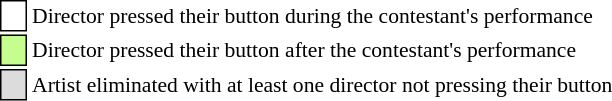<table class="toccolours" style="font-size: 90%; white-space: nowrap;">
<tr>
<td style="background:white; border:1px solid black;"> <strong></strong> </td>
<td>Director pressed their button during the contestant's performance</td>
</tr>
<tr>
<td style="background:#c6fd8f; border:1px solid black;"> <strong></strong> </td>
<td>Director pressed their button after the contestant's performance</td>
</tr>
<tr>
<td style="background:#dcdcdc; border:1px solid black;">    </td>
<td>Artist eliminated with at least one director not pressing their button</td>
</tr>
<tr>
</tr>
</table>
